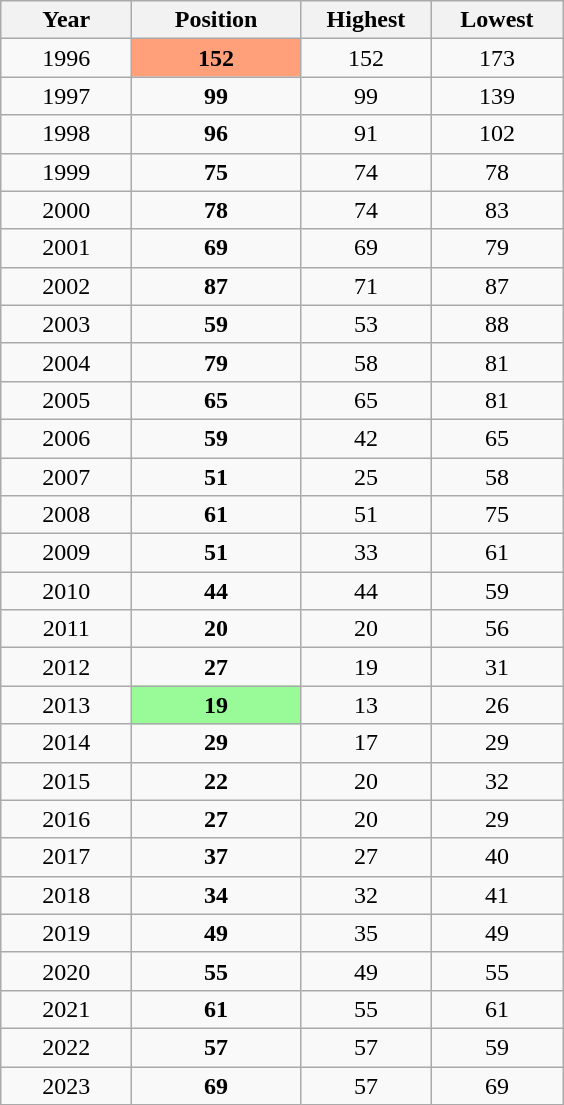<table class="wikitable sortable collapsible collapsed" style="text-align: center; font-size: 100%;">
<tr>
<th width=80>Year</th>
<th width=105>Position</th>
<th width=80>Highest</th>
<th width=80>Lowest</th>
</tr>
<tr>
<td>1996</td>
<td style="background:#ffa07a"><strong>152</strong></td>
<td>152</td>
<td>173</td>
</tr>
<tr>
<td>1997</td>
<td><strong>99</strong></td>
<td>99</td>
<td>139</td>
</tr>
<tr>
<td>1998</td>
<td><strong>96</strong></td>
<td>91</td>
<td>102</td>
</tr>
<tr>
<td>1999</td>
<td><strong>75</strong></td>
<td>74</td>
<td>78</td>
</tr>
<tr>
<td>2000</td>
<td><strong>78</strong></td>
<td>74</td>
<td>83</td>
</tr>
<tr>
<td>2001</td>
<td><strong>69</strong></td>
<td>69</td>
<td>79</td>
</tr>
<tr>
<td>2002</td>
<td><strong>87</strong></td>
<td>71</td>
<td>87</td>
</tr>
<tr>
<td>2003</td>
<td><strong>59</strong></td>
<td>53</td>
<td>88</td>
</tr>
<tr>
<td>2004</td>
<td><strong>79</strong></td>
<td>58</td>
<td>81</td>
</tr>
<tr>
<td>2005</td>
<td><strong>65</strong></td>
<td>65</td>
<td>81</td>
</tr>
<tr>
<td>2006</td>
<td><strong>59</strong></td>
<td>42</td>
<td>65</td>
</tr>
<tr>
<td>2007</td>
<td><strong>51</strong></td>
<td>25</td>
<td>58</td>
</tr>
<tr>
<td>2008</td>
<td><strong>61</strong></td>
<td>51</td>
<td>75</td>
</tr>
<tr>
<td>2009</td>
<td><strong>51</strong></td>
<td>33</td>
<td>61</td>
</tr>
<tr>
<td>2010</td>
<td><strong>44</strong></td>
<td>44</td>
<td>59</td>
</tr>
<tr>
<td>2011</td>
<td><strong>20</strong></td>
<td>20</td>
<td>56</td>
</tr>
<tr>
<td>2012</td>
<td><strong>27</strong></td>
<td>19</td>
<td>31</td>
</tr>
<tr>
<td>2013</td>
<td style="background:#98fb98"><strong>19</strong></td>
<td>13</td>
<td>26</td>
</tr>
<tr>
<td>2014</td>
<td><strong>29</strong></td>
<td>17</td>
<td>29</td>
</tr>
<tr>
<td>2015</td>
<td><strong>22</strong></td>
<td>20</td>
<td>32</td>
</tr>
<tr>
<td>2016</td>
<td><strong>27</strong></td>
<td>20</td>
<td>29</td>
</tr>
<tr>
<td>2017</td>
<td><strong>37</strong></td>
<td>27</td>
<td>40</td>
</tr>
<tr>
<td>2018</td>
<td><strong>34</strong></td>
<td>32</td>
<td>41</td>
</tr>
<tr>
<td>2019</td>
<td><strong>49</strong></td>
<td>35</td>
<td>49</td>
</tr>
<tr>
<td>2020</td>
<td><strong>55</strong></td>
<td>49</td>
<td>55</td>
</tr>
<tr>
<td>2021</td>
<td><strong>61</strong></td>
<td>55</td>
<td>61</td>
</tr>
<tr>
<td>2022</td>
<td><strong>57</strong></td>
<td>57</td>
<td>59</td>
</tr>
<tr>
<td>2023</td>
<td><strong>69</strong></td>
<td>57</td>
<td>69</td>
</tr>
</table>
